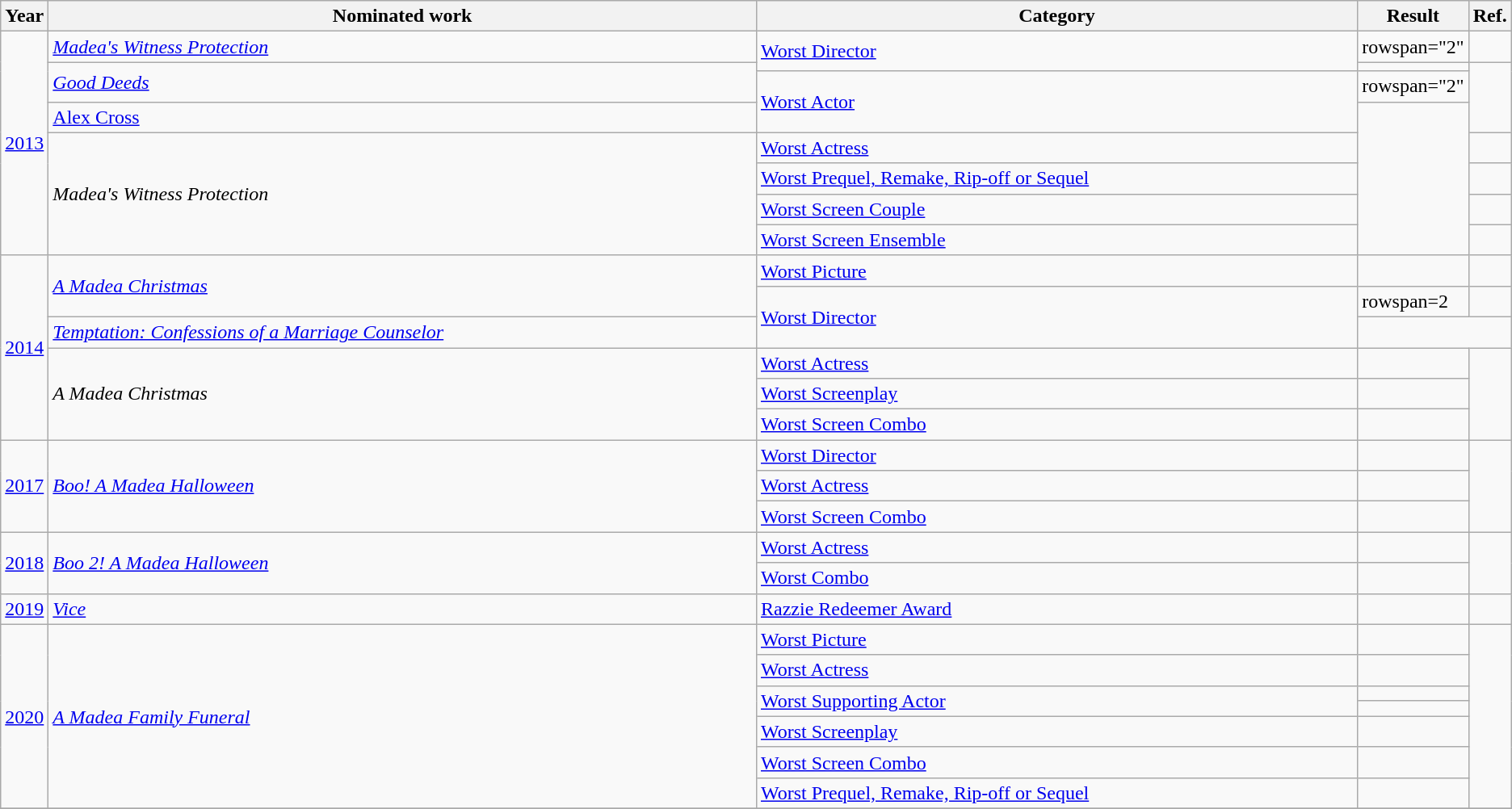<table class=wikitable>
<tr>
<th scope="col" style="width:1em;">Year</th>
<th scope="col" style="width:39em;">Nominated work</th>
<th scope="col" style="width:33em;">Category</th>
<th scope="col" style="width:5em;">Result</th>
<th scope="col" style="width:1em;">Ref.</th>
</tr>
<tr>
<td rowspan="8"><a href='#'>2013</a></td>
<td><em><a href='#'>Madea's Witness Protection</a></em></td>
<td rowspan=2><a href='#'>Worst Director</a></td>
<td>rowspan="2" </td>
<td></td>
</tr>
<tr>
<td rowspan="2"><em><a href='#'>Good Deeds</a></em></td>
<td></td>
</tr>
<tr>
<td rowspan=2><a href='#'>Worst Actor</a></td>
<td>rowspan="2" </td>
</tr>
<tr>
<td><a href='#'>Alex Cross</a></td>
<td rowspan=5></td>
</tr>
<tr>
<td rowspan="4"><em>Madea's Witness Protection</em></td>
<td><a href='#'>Worst Actress</a></td>
<td></td>
</tr>
<tr>
<td><a href='#'>Worst Prequel, Remake, Rip-off or Sequel</a></td>
<td></td>
</tr>
<tr>
<td><a href='#'>Worst Screen Couple</a></td>
<td></td>
</tr>
<tr>
<td><a href='#'>Worst Screen Ensemble</a></td>
<td></td>
</tr>
<tr>
<td rowspan="6"><a href='#'>2014</a></td>
<td rowspan="2"><em><a href='#'>A Madea Christmas</a></em></td>
<td><a href='#'>Worst Picture</a></td>
<td></td>
<td></td>
</tr>
<tr>
<td rowspan=2><a href='#'>Worst Director</a></td>
<td>rowspan=2 </td>
<td></td>
</tr>
<tr>
<td><em><a href='#'>Temptation: Confessions of a Marriage Counselor</a></em></td>
</tr>
<tr>
<td rowspan="3"><em>A Madea Christmas</em></td>
<td><a href='#'>Worst Actress</a></td>
<td></td>
<td rowspan=3></td>
</tr>
<tr>
<td><a href='#'>Worst Screenplay</a></td>
<td></td>
</tr>
<tr>
<td><a href='#'>Worst Screen Combo</a></td>
<td></td>
</tr>
<tr>
<td rowspan="3"><a href='#'>2017</a></td>
<td rowspan="3"><em><a href='#'>Boo! A Madea Halloween</a></em></td>
<td><a href='#'>Worst Director</a></td>
<td></td>
<td style="text-align:center;" rowspan="3"></td>
</tr>
<tr>
<td><a href='#'>Worst Actress</a></td>
<td></td>
</tr>
<tr>
<td><a href='#'>Worst Screen Combo</a></td>
<td></td>
</tr>
<tr>
<td rowspan="2"><a href='#'>2018</a></td>
<td rowspan="2"><em><a href='#'>Boo 2! A Madea Halloween</a></em></td>
<td><a href='#'>Worst Actress</a></td>
<td></td>
<td rowspan=2></td>
</tr>
<tr>
<td><a href='#'>Worst Combo</a></td>
<td></td>
</tr>
<tr>
<td><a href='#'>2019</a></td>
<td><em><a href='#'>Vice</a></em></td>
<td><a href='#'>Razzie Redeemer Award</a></td>
<td></td>
<td align="center"></td>
</tr>
<tr>
<td rowspan="7"><a href='#'>2020</a></td>
<td rowspan="7"><em><a href='#'>A Madea Family Funeral</a></em></td>
<td><a href='#'>Worst Picture</a></td>
<td></td>
<td rowspan="7"></td>
</tr>
<tr>
<td><a href='#'>Worst Actress</a></td>
<td></td>
</tr>
<tr>
<td rowspan="2"><a href='#'>Worst Supporting Actor</a></td>
<td></td>
</tr>
<tr>
<td></td>
</tr>
<tr>
<td><a href='#'>Worst Screenplay</a></td>
<td></td>
</tr>
<tr>
<td><a href='#'>Worst Screen Combo</a></td>
<td></td>
</tr>
<tr>
<td><a href='#'>Worst Prequel, Remake, Rip-off or Sequel</a></td>
<td></td>
</tr>
<tr>
</tr>
</table>
